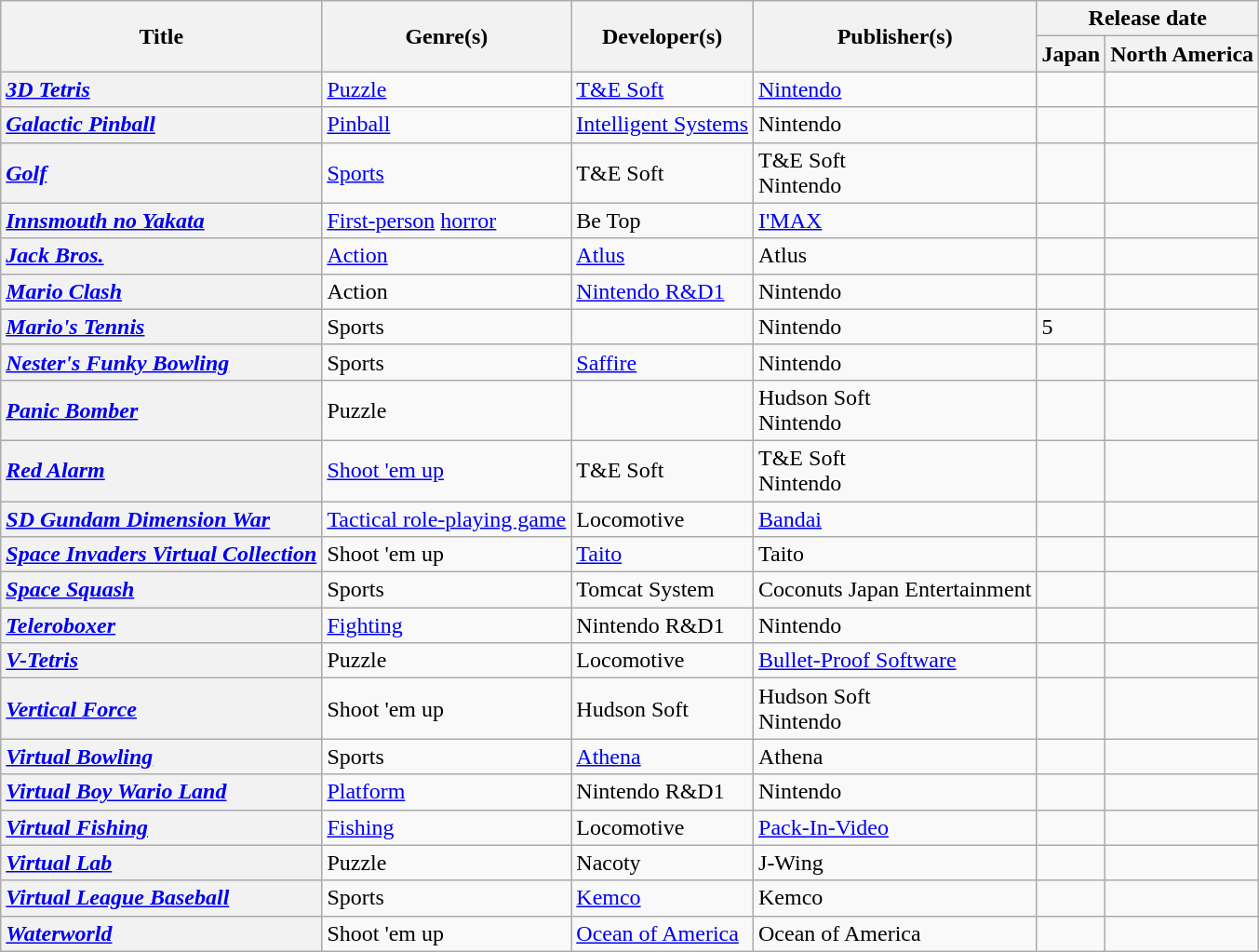<table class="wikitable sortable" id="softwarelist" width="auto">
<tr>
<th scope="col" rowspan="2">Title</th>
<th scope="col" rowspan="2">Genre(s)</th>
<th scope="col" rowspan="2">Developer(s)</th>
<th scope="col" rowspan="2">Publisher(s)</th>
<th scope="col" colspan="2">Release date</th>
</tr>
<tr>
<th scope="col">Japan</th>
<th scope="col">North America</th>
</tr>
<tr>
<th scope="row" id="0–9" style="text-align: left;"><em><a href='#'>3D Tetris</a></em></th>
<td><a href='#'>Puzzle</a></td>
<td><a href='#'>T&E Soft</a></td>
<td><a href='#'>Nintendo</a></td>
<td></td>
<td></td>
</tr>
<tr>
<th scope="row" id="G" style="text-align: left;"><em><a href='#'>Galactic Pinball</a></em></th>
<td><a href='#'>Pinball</a></td>
<td><a href='#'>Intelligent Systems</a></td>
<td>Nintendo</td>
<td></td>
<td></td>
</tr>
<tr>
<th scope="row" style="text-align: left;"><em><a href='#'>Golf</a></em></th>
<td><a href='#'>Sports</a></td>
<td>T&E Soft</td>
<td>T&E Soft <br>Nintendo </td>
<td></td>
<td></td>
</tr>
<tr>
<th scope="row" id="I" style="text-align: left;"><em><a href='#'>Innsmouth no Yakata</a></em></th>
<td><a href='#'>First-person</a> <a href='#'>horror</a></td>
<td>Be Top</td>
<td><a href='#'>I'MAX</a></td>
<td></td>
<td></td>
</tr>
<tr>
<th scope="row" id="J" style="text-align: left;"><em><a href='#'>Jack Bros.</a></em></th>
<td><a href='#'>Action</a></td>
<td><a href='#'>Atlus</a></td>
<td>Atlus</td>
<td></td>
<td></td>
</tr>
<tr>
<th scope="row" id="M" style="text-align: left;"><em><a href='#'>Mario Clash</a></em></th>
<td>Action</td>
<td><a href='#'>Nintendo R&D1</a></td>
<td>Nintendo</td>
<td></td>
<td></td>
</tr>
<tr>
<th scope="row" style="text-align: left;"><em><a href='#'>Mario's Tennis</a></em></th>
<td>Sports</td>
<td></td>
<td>Nintendo</td>
<td>5</td>
<td></td>
</tr>
<tr>
<th scope="row" id="N" style="text-align: left;"><em><a href='#'>Nester's Funky Bowling</a></em></th>
<td>Sports</td>
<td><a href='#'>Saffire</a></td>
<td>Nintendo</td>
<td></td>
<td></td>
</tr>
<tr>
<th scope="row" id="P" style="text-align: left;"><em><a href='#'>Panic Bomber</a></em></th>
<td>Puzzle</td>
<td></td>
<td>Hudson Soft <br>Nintendo </td>
<td></td>
<td></td>
</tr>
<tr>
<th scope="row" id="R" style="text-align: left;"><em><a href='#'>Red Alarm</a></em></th>
<td><a href='#'>Shoot 'em up</a></td>
<td>T&E Soft</td>
<td>T&E Soft <br>Nintendo </td>
<td></td>
<td></td>
</tr>
<tr>
<th scope="row" id="S" style="text-align: left;"><em><a href='#'>SD Gundam Dimension War</a></em></th>
<td><a href='#'>Tactical role-playing game</a></td>
<td>Locomotive</td>
<td><a href='#'>Bandai</a></td>
<td></td>
<td></td>
</tr>
<tr>
<th scope="row" style="text-align: left;"><em><a href='#'>Space Invaders Virtual Collection</a></em></th>
<td>Shoot 'em up</td>
<td><a href='#'>Taito</a></td>
<td>Taito</td>
<td></td>
<td></td>
</tr>
<tr>
<th scope="row" style="text-align: left;"><em><a href='#'>Space Squash</a></em></th>
<td>Sports</td>
<td>Tomcat System</td>
<td>Coconuts Japan Entertainment</td>
<td></td>
<td></td>
</tr>
<tr>
<th scope="row" id="T" style="text-align: left;"><em><a href='#'>Teleroboxer</a></em></th>
<td><a href='#'>Fighting</a></td>
<td>Nintendo R&D1</td>
<td>Nintendo</td>
<td></td>
<td></td>
</tr>
<tr>
<th scope="row" id="V" style="text-align: left;"><em><a href='#'>V-Tetris</a></em></th>
<td>Puzzle</td>
<td>Locomotive</td>
<td><a href='#'>Bullet-Proof Software</a></td>
<td></td>
<td></td>
</tr>
<tr>
<th scope="row" style="text-align: left;"><em><a href='#'>Vertical Force</a></em></th>
<td>Shoot 'em up</td>
<td>Hudson Soft</td>
<td>Hudson Soft <br>Nintendo </td>
<td></td>
<td></td>
</tr>
<tr>
<th scope="row" style="text-align: left;"><em><a href='#'>Virtual Bowling</a></em></th>
<td>Sports</td>
<td><a href='#'>Athena</a></td>
<td>Athena</td>
<td></td>
<td></td>
</tr>
<tr>
<th scope="row" style="text-align: left;"><em><a href='#'>Virtual Boy Wario Land</a></em></th>
<td><a href='#'>Platform</a></td>
<td>Nintendo R&D1</td>
<td>Nintendo</td>
<td></td>
<td></td>
</tr>
<tr>
<th scope="row" style="text-align: left;"><em><a href='#'>Virtual Fishing</a></em></th>
<td><a href='#'>Fishing</a></td>
<td>Locomotive</td>
<td><a href='#'>Pack-In-Video</a></td>
<td></td>
<td></td>
</tr>
<tr>
<th scope="row" style="text-align: left;"><em><a href='#'>Virtual Lab</a></em></th>
<td>Puzzle</td>
<td>Nacoty</td>
<td>J-Wing</td>
<td></td>
<td></td>
</tr>
<tr>
<th scope="row" style="text-align: left;"><em><a href='#'>Virtual League Baseball</a></em></th>
<td>Sports</td>
<td><a href='#'>Kemco</a></td>
<td>Kemco</td>
<td></td>
<td></td>
</tr>
<tr>
<th scope="row" id="W" style="text-align: left;"><em><a href='#'>Waterworld</a></em></th>
<td>Shoot 'em up</td>
<td><a href='#'>Ocean of America</a></td>
<td>Ocean of America</td>
<td></td>
<td></td>
</tr>
</table>
